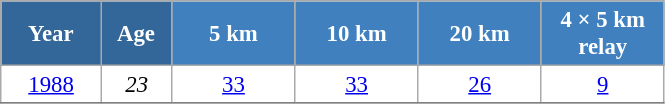<table class="wikitable" style="font-size:95%; text-align:center; border:grey solid 1px; border-collapse:collapse; background:#ffffff;">
<tr>
<th style="background-color:#369; color:white; width:60px;"> Year </th>
<th style="background-color:#369; color:white; width:40px;"> Age </th>
<th style="background-color:#4180be; color:white; width:75px;"> 5 km </th>
<th style="background-color:#4180be; color:white; width:75px;"> 10 km </th>
<th style="background-color:#4180be; color:white; width:75px;"> 20 km </th>
<th style="background-color:#4180be; color:white; width:75px;"> 4 × 5 km <br> relay </th>
</tr>
<tr>
<td><a href='#'>1988</a></td>
<td><em>23</em></td>
<td><a href='#'>33</a></td>
<td><a href='#'>33</a></td>
<td><a href='#'>26</a></td>
<td><a href='#'>9</a></td>
</tr>
<tr>
</tr>
</table>
